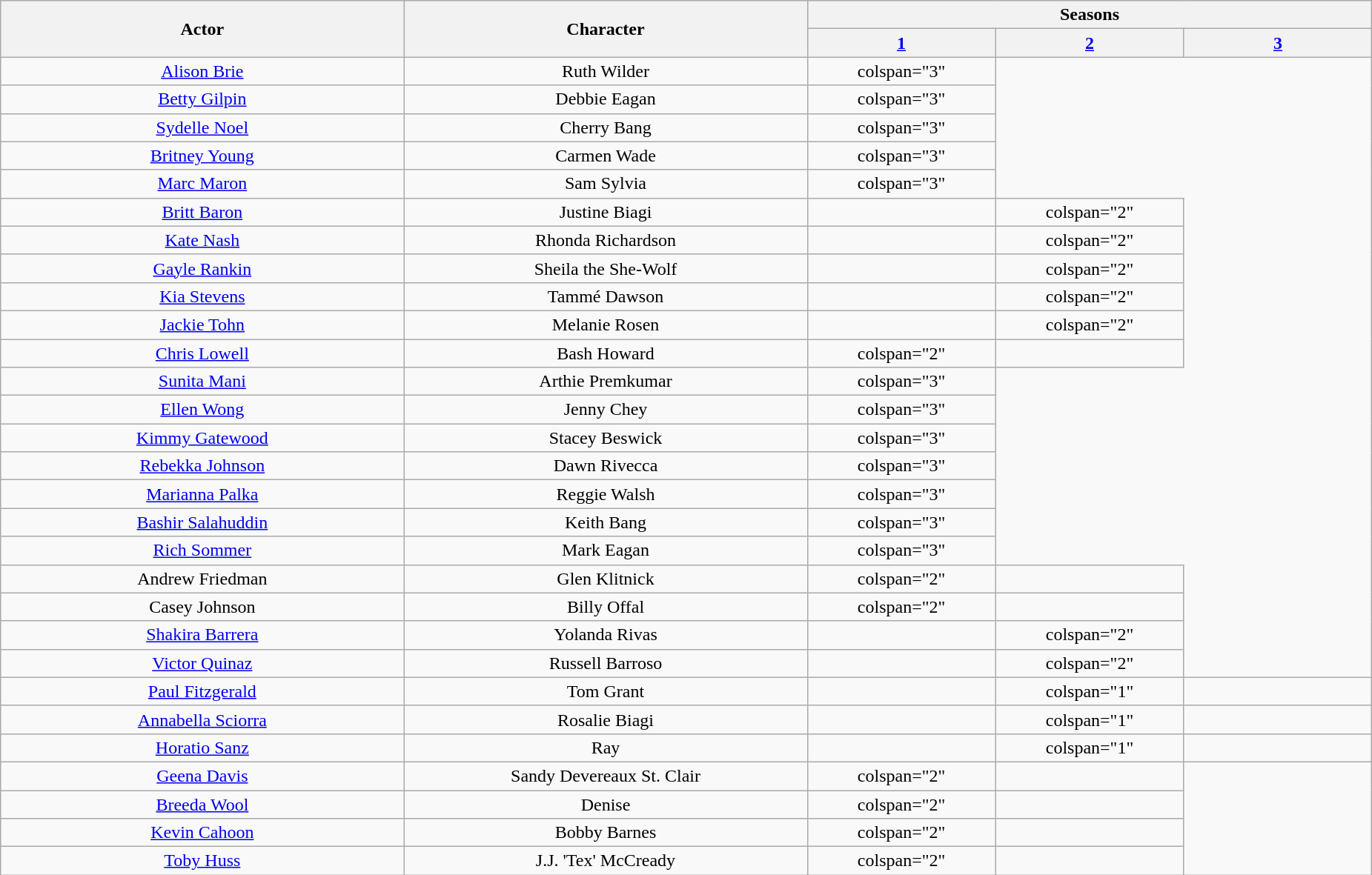<table class="wikitable plainrowheaders" style="text-align:center">
<tr>
<th scope="col" rowspan="2" style="width:15%;">Actor</th>
<th scope="col" rowspan="2" style="width:15%;">Character</th>
<th scope="col" colspan="3" style="width:50%;">Seasons</th>
</tr>
<tr>
<th scope="col" style="width:7%;"><a href='#'>1</a></th>
<th scope="col" style="width:7%;"><a href='#'>2</a></th>
<th scope="col" style="width:7%;"><a href='#'>3</a></th>
</tr>
<tr>
<td><a href='#'>Alison Brie</a></td>
<td>Ruth Wilder</td>
<td>colspan="3" </td>
</tr>
<tr>
<td><a href='#'>Betty Gilpin</a></td>
<td>Debbie Eagan</td>
<td>colspan="3" </td>
</tr>
<tr>
<td><a href='#'>Sydelle Noel</a></td>
<td>Cherry Bang</td>
<td>colspan="3" </td>
</tr>
<tr>
<td><a href='#'>Britney Young</a></td>
<td>Carmen Wade</td>
<td>colspan="3" </td>
</tr>
<tr>
<td><a href='#'>Marc Maron</a></td>
<td>Sam Sylvia</td>
<td>colspan="3" </td>
</tr>
<tr>
<td><a href='#'>Britt Baron</a></td>
<td>Justine Biagi</td>
<td></td>
<td>colspan="2" </td>
</tr>
<tr>
<td><a href='#'>Kate Nash</a></td>
<td>Rhonda Richardson</td>
<td></td>
<td>colspan="2" </td>
</tr>
<tr>
<td><a href='#'>Gayle Rankin</a></td>
<td>Sheila the She-Wolf</td>
<td></td>
<td>colspan="2" </td>
</tr>
<tr>
<td><a href='#'>Kia Stevens</a></td>
<td>Tammé Dawson</td>
<td></td>
<td>colspan="2" </td>
</tr>
<tr>
<td><a href='#'>Jackie Tohn</a></td>
<td>Melanie Rosen</td>
<td></td>
<td>colspan="2" </td>
</tr>
<tr>
<td><a href='#'>Chris Lowell</a></td>
<td>Bash Howard</td>
<td>colspan="2" </td>
<td></td>
</tr>
<tr>
<td><a href='#'>Sunita Mani</a></td>
<td>Arthie Premkumar</td>
<td>colspan="3" </td>
</tr>
<tr>
<td><a href='#'>Ellen Wong</a></td>
<td>Jenny Chey</td>
<td>colspan="3" </td>
</tr>
<tr>
<td><a href='#'>Kimmy Gatewood</a></td>
<td>Stacey Beswick</td>
<td>colspan="3" </td>
</tr>
<tr>
<td><a href='#'>Rebekka Johnson</a></td>
<td>Dawn Rivecca</td>
<td>colspan="3" </td>
</tr>
<tr>
<td><a href='#'>Marianna Palka</a></td>
<td>Reggie Walsh</td>
<td>colspan="3" </td>
</tr>
<tr>
<td><a href='#'>Bashir Salahuddin</a></td>
<td>Keith Bang</td>
<td>colspan="3" </td>
</tr>
<tr>
<td><a href='#'>Rich Sommer</a></td>
<td>Mark Eagan</td>
<td>colspan="3" </td>
</tr>
<tr>
<td>Andrew Friedman</td>
<td>Glen Klitnick</td>
<td>colspan="2" </td>
<td></td>
</tr>
<tr>
<td>Casey Johnson</td>
<td>Billy Offal</td>
<td>colspan="2" </td>
<td></td>
</tr>
<tr>
<td><a href='#'>Shakira Barrera</a></td>
<td>Yolanda Rivas</td>
<td></td>
<td>colspan="2" </td>
</tr>
<tr>
<td><a href='#'>Victor Quinaz</a></td>
<td>Russell Barroso</td>
<td></td>
<td>colspan="2" </td>
</tr>
<tr>
<td><a href='#'>Paul Fitzgerald</a></td>
<td>Tom Grant</td>
<td></td>
<td>colspan="1" </td>
<td></td>
</tr>
<tr>
<td><a href='#'>Annabella Sciorra</a></td>
<td>Rosalie Biagi</td>
<td></td>
<td>colspan="1" </td>
<td></td>
</tr>
<tr>
<td><a href='#'>Horatio Sanz</a></td>
<td>Ray</td>
<td></td>
<td>colspan="1" </td>
<td></td>
</tr>
<tr>
<td><a href='#'>Geena Davis</a></td>
<td>Sandy Devereaux St. Clair</td>
<td>colspan="2" </td>
<td></td>
</tr>
<tr>
<td><a href='#'>Breeda Wool</a></td>
<td>Denise</td>
<td>colspan="2" </td>
<td></td>
</tr>
<tr>
<td><a href='#'>Kevin Cahoon</a></td>
<td>Bobby Barnes</td>
<td>colspan="2" </td>
<td></td>
</tr>
<tr>
<td><a href='#'>Toby Huss</a></td>
<td>J.J. 'Tex' McCready</td>
<td>colspan="2" </td>
<td></td>
</tr>
</table>
